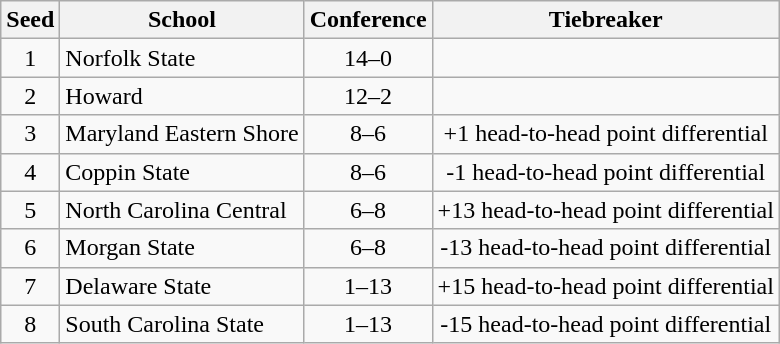<table class="wikitable" style="text-align:center">
<tr>
<th>Seed</th>
<th>School</th>
<th>Conference</th>
<th>Tiebreaker</th>
</tr>
<tr>
<td>1</td>
<td align="left">Norfolk State</td>
<td>14–0</td>
<td></td>
</tr>
<tr>
<td>2</td>
<td align="left">Howard</td>
<td>12–2</td>
<td></td>
</tr>
<tr>
<td>3</td>
<td align="left">Maryland Eastern Shore</td>
<td>8–6</td>
<td>+1 head-to-head point differential</td>
</tr>
<tr>
<td>4</td>
<td align="left">Coppin State</td>
<td>8–6</td>
<td>-1 head-to-head point differential</td>
</tr>
<tr>
<td>5</td>
<td align="left">North Carolina Central</td>
<td>6–8</td>
<td>+13 head-to-head point differential</td>
</tr>
<tr>
<td>6</td>
<td align="left">Morgan State</td>
<td>6–8</td>
<td>-13 head-to-head point differential</td>
</tr>
<tr>
<td>7</td>
<td align="left">Delaware State</td>
<td>1–13</td>
<td>+15 head-to-head point differential</td>
</tr>
<tr>
<td>8</td>
<td align="left">South Carolina State</td>
<td>1–13</td>
<td>-15 head-to-head point differential</td>
</tr>
</table>
